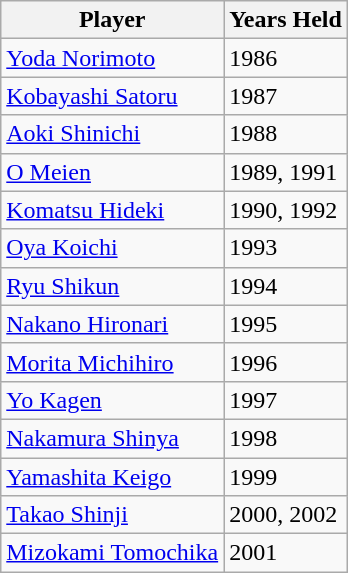<table class="wikitable">
<tr>
<th>Player</th>
<th>Years Held</th>
</tr>
<tr>
<td><a href='#'>Yoda Norimoto</a></td>
<td>1986</td>
</tr>
<tr>
<td><a href='#'>Kobayashi Satoru</a></td>
<td>1987</td>
</tr>
<tr>
<td><a href='#'>Aoki Shinichi</a></td>
<td>1988</td>
</tr>
<tr>
<td><a href='#'>O Meien</a></td>
<td>1989, 1991</td>
</tr>
<tr>
<td><a href='#'>Komatsu Hideki</a></td>
<td>1990, 1992</td>
</tr>
<tr>
<td><a href='#'>Oya Koichi</a></td>
<td>1993</td>
</tr>
<tr>
<td><a href='#'>Ryu Shikun</a></td>
<td>1994</td>
</tr>
<tr>
<td><a href='#'>Nakano Hironari</a></td>
<td>1995</td>
</tr>
<tr>
<td><a href='#'>Morita Michihiro</a></td>
<td>1996</td>
</tr>
<tr>
<td><a href='#'>Yo Kagen</a></td>
<td>1997</td>
</tr>
<tr>
<td><a href='#'>Nakamura Shinya</a></td>
<td>1998</td>
</tr>
<tr>
<td><a href='#'>Yamashita Keigo</a></td>
<td>1999</td>
</tr>
<tr>
<td><a href='#'>Takao Shinji</a></td>
<td>2000, 2002</td>
</tr>
<tr>
<td><a href='#'>Mizokami Tomochika</a></td>
<td>2001</td>
</tr>
</table>
